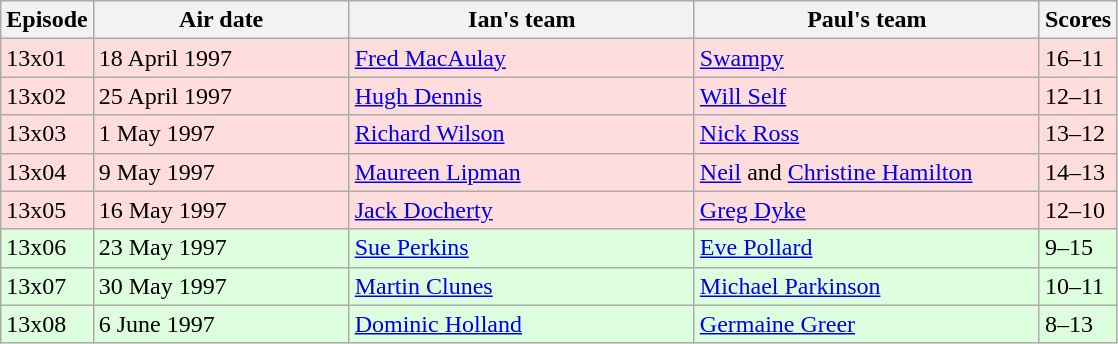<table class="wikitable" style="width:745px;">
<tr>
<th style="width:5%;">Episode</th>
<th style="width:23%;">Air date</th>
<th style="width:31%;">Ian's team</th>
<th style="width:31%;">Paul's team</th>
<th style="width:6%;">Scores</th>
</tr>
<tr style="background:#fdd;">
<td>13x01</td>
<td>18 April 1997</td>
<td><a href='#'>Fred MacAulay</a></td>
<td><a href='#'>Swampy</a></td>
<td>16–11</td>
</tr>
<tr style="background:#fdd;">
<td>13x02</td>
<td>25 April 1997</td>
<td><a href='#'>Hugh Dennis</a></td>
<td><a href='#'>Will Self</a></td>
<td>12–11</td>
</tr>
<tr style="background:#fdd;">
<td>13x03</td>
<td>1 May 1997</td>
<td><a href='#'>Richard Wilson</a></td>
<td><a href='#'>Nick Ross</a></td>
<td>13–12</td>
</tr>
<tr style="background:#fdd;">
<td>13x04</td>
<td>9 May 1997</td>
<td><a href='#'>Maureen Lipman</a></td>
<td><a href='#'>Neil</a> and <a href='#'>Christine Hamilton</a></td>
<td>14–13</td>
</tr>
<tr style="background:#fdd;">
<td>13x05</td>
<td>16 May 1997</td>
<td><a href='#'>Jack Docherty</a></td>
<td><a href='#'>Greg Dyke</a></td>
<td>12–10</td>
</tr>
<tr style="background:#dfd;">
<td>13x06</td>
<td>23 May 1997</td>
<td><a href='#'>Sue Perkins</a></td>
<td><a href='#'>Eve Pollard</a></td>
<td>9–15</td>
</tr>
<tr style="background:#dfd;">
<td>13x07</td>
<td>30 May 1997</td>
<td><a href='#'>Martin Clunes</a></td>
<td><a href='#'>Michael Parkinson</a></td>
<td>10–11</td>
</tr>
<tr style="background:#dfd;">
<td>13x08</td>
<td>6 June 1997</td>
<td><a href='#'>Dominic Holland</a></td>
<td><a href='#'>Germaine Greer</a></td>
<td>8–13</td>
</tr>
</table>
